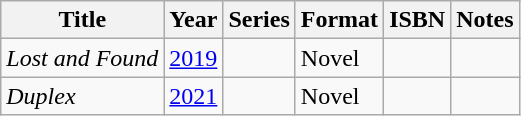<table class="wikitable sortable">
<tr>
<th>Title</th>
<th>Year</th>
<th>Series</th>
<th>Format</th>
<th>ISBN</th>
<th class="unsortable">Notes</th>
</tr>
<tr>
<td><em>Lost and Found</em></td>
<td><a href='#'>2019</a></td>
<td></td>
<td>Novel</td>
<td></td>
<td></td>
</tr>
<tr>
<td><em>Duplex</em></td>
<td><a href='#'>2021</a></td>
<td></td>
<td>Novel</td>
<td></td>
<td></td>
</tr>
</table>
